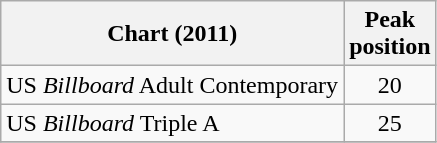<table class="wikitable sortable">
<tr>
<th>Chart (2011)</th>
<th>Peak<br>position</th>
</tr>
<tr>
<td>US <em>Billboard</em> Adult Contemporary </td>
<td align="center">20</td>
</tr>
<tr>
<td>US <em>Billboard</em> Triple A </td>
<td align="center">25</td>
</tr>
<tr>
</tr>
</table>
